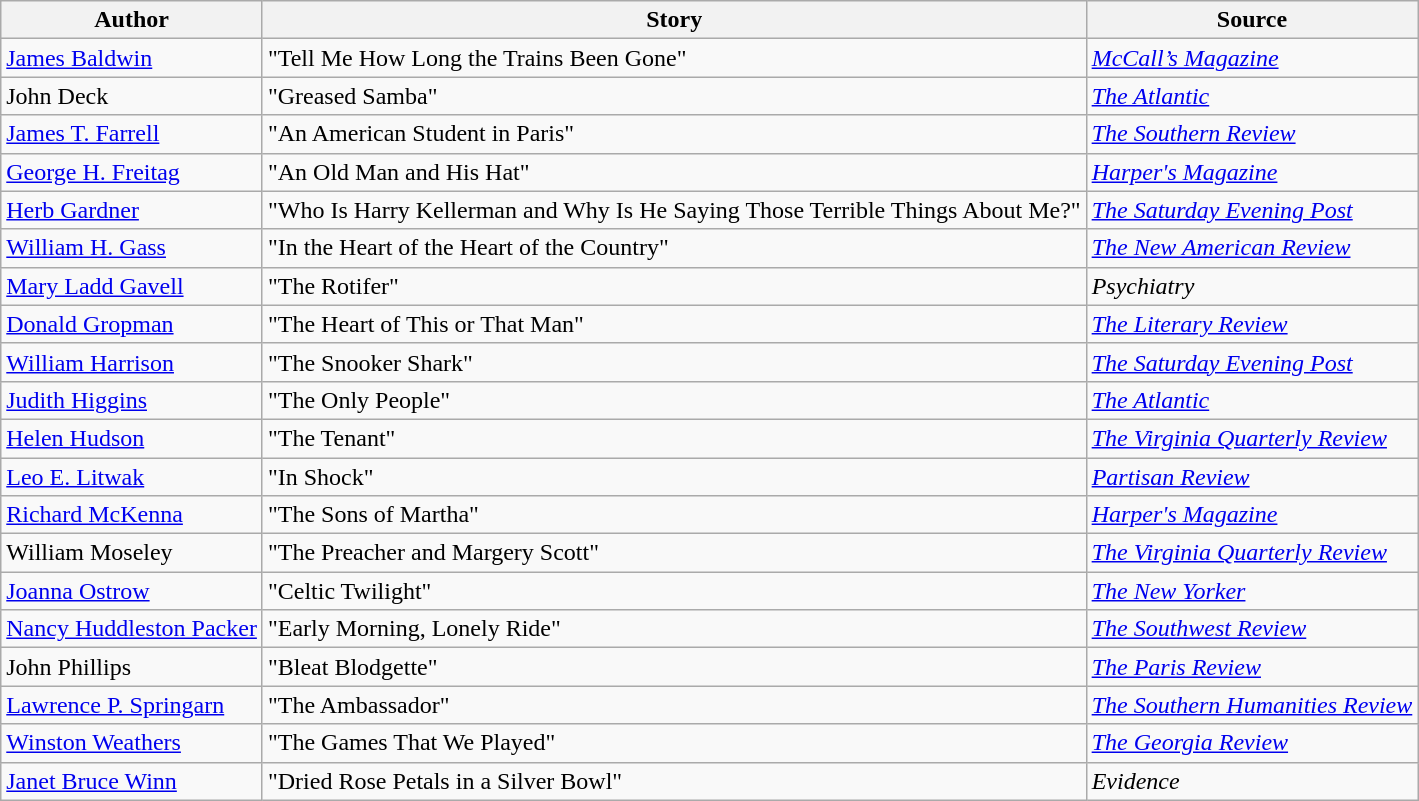<table class="wikitable">
<tr>
<th>Author</th>
<th>Story</th>
<th>Source</th>
</tr>
<tr>
<td><a href='#'>James Baldwin</a></td>
<td>"Tell Me How Long the Trains Been Gone"</td>
<td><em><a href='#'>McCall’s Magazine</a></em></td>
</tr>
<tr>
<td>John Deck</td>
<td>"Greased Samba"</td>
<td><em><a href='#'>The Atlantic</a></em></td>
</tr>
<tr>
<td><a href='#'>James T. Farrell</a></td>
<td>"An American Student in Paris"</td>
<td><em><a href='#'>The Southern Review</a></em></td>
</tr>
<tr>
<td><a href='#'>George H. Freitag</a></td>
<td>"An Old Man and His Hat"</td>
<td><em><a href='#'>Harper's Magazine</a></em></td>
</tr>
<tr>
<td><a href='#'>Herb Gardner</a></td>
<td>"Who Is Harry Kellerman and Why Is He Saying Those Terrible Things About Me?"</td>
<td><em><a href='#'>The Saturday Evening Post</a></em></td>
</tr>
<tr>
<td><a href='#'>William H. Gass</a></td>
<td>"In the Heart of the Heart of the Country"</td>
<td><em><a href='#'>The New American Review</a></em></td>
</tr>
<tr>
<td><a href='#'>Mary Ladd Gavell</a></td>
<td>"The Rotifer"</td>
<td><em>Psychiatry</em></td>
</tr>
<tr>
<td><a href='#'>Donald Gropman</a></td>
<td>"The Heart of This or That Man"</td>
<td><em><a href='#'>The Literary Review</a></em></td>
</tr>
<tr>
<td><a href='#'>William Harrison</a></td>
<td>"The Snooker Shark"</td>
<td><em><a href='#'>The Saturday Evening Post</a></em></td>
</tr>
<tr>
<td><a href='#'>Judith Higgins</a></td>
<td>"The Only People"</td>
<td><em><a href='#'>The Atlantic</a></em></td>
</tr>
<tr>
<td><a href='#'>Helen Hudson</a></td>
<td>"The Tenant"</td>
<td><em><a href='#'>The Virginia Quarterly Review</a></em></td>
</tr>
<tr>
<td><a href='#'>Leo E. Litwak</a></td>
<td>"In Shock"</td>
<td><em><a href='#'>Partisan Review</a></em></td>
</tr>
<tr>
<td><a href='#'>Richard McKenna</a></td>
<td>"The Sons of Martha"</td>
<td><em><a href='#'>Harper's Magazine</a></em></td>
</tr>
<tr>
<td>William Moseley</td>
<td>"The Preacher and Margery Scott"</td>
<td><em><a href='#'>The Virginia Quarterly Review</a></em></td>
</tr>
<tr>
<td><a href='#'>Joanna Ostrow</a></td>
<td>"Celtic Twilight"</td>
<td><em><a href='#'>The New Yorker</a></em></td>
</tr>
<tr>
<td><a href='#'>Nancy Huddleston Packer</a></td>
<td>"Early Morning, Lonely Ride"</td>
<td><em><a href='#'>The Southwest Review</a></em></td>
</tr>
<tr>
<td>John Phillips</td>
<td>"Bleat Blodgette"</td>
<td><em><a href='#'>The Paris Review</a></em></td>
</tr>
<tr>
<td><a href='#'>Lawrence P. Springarn</a></td>
<td>"The Ambassador"</td>
<td><em><a href='#'>The Southern Humanities Review</a></em></td>
</tr>
<tr>
<td><a href='#'>Winston Weathers</a></td>
<td>"The Games That We Played"</td>
<td><em><a href='#'>The Georgia Review</a></em></td>
</tr>
<tr>
<td><a href='#'>Janet Bruce Winn</a></td>
<td>"Dried Rose Petals in a Silver Bowl"</td>
<td><em>Evidence</em></td>
</tr>
</table>
